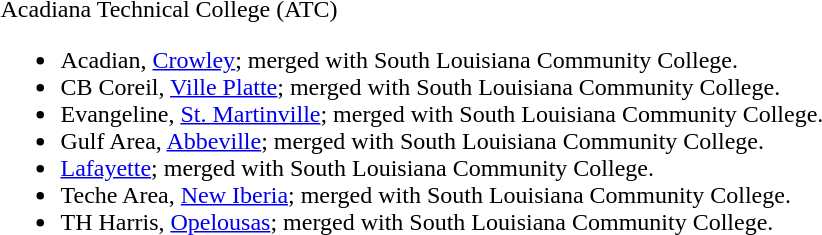<table>
<tr ---- valign="top">
<td>Acadiana Technical College (ATC)<br><ul><li>Acadian, <a href='#'>Crowley</a>; merged with South Louisiana Community College.</li><li>CB Coreil, <a href='#'>Ville Platte</a>; merged with South Louisiana Community College.</li><li>Evangeline, <a href='#'>St. Martinville</a>; merged with South Louisiana Community College.</li><li>Gulf Area, <a href='#'>Abbeville</a>; merged with South Louisiana Community College.</li><li><a href='#'>Lafayette</a>; merged with South Louisiana Community College.</li><li>Teche Area, <a href='#'>New Iberia</a>; merged with South Louisiana Community College.</li><li>TH Harris, <a href='#'>Opelousas</a>; merged with South Louisiana Community College.</li></ul></td>
</tr>
</table>
